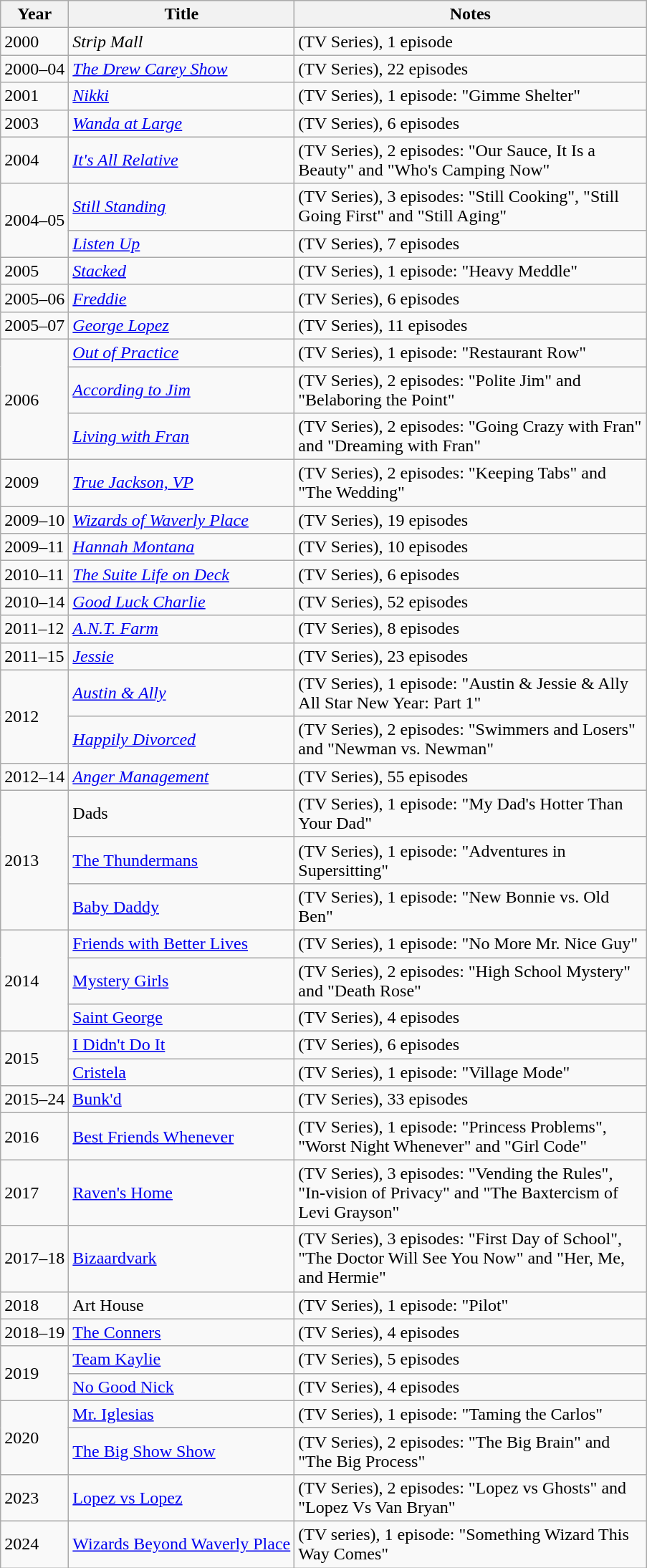<table class="wikitable sortable">
<tr>
<th>Year</th>
<th>Title</th>
<th class="unsortable" style="width:20em;">Notes</th>
</tr>
<tr>
<td>2000</td>
<td><em>Strip Mall</em></td>
<td>(TV Series), 1 episode</td>
</tr>
<tr>
<td>2000–04</td>
<td><em><a href='#'>The Drew Carey Show</a></em></td>
<td>(TV Series), 22 episodes</td>
</tr>
<tr>
<td>2001</td>
<td><em><a href='#'>Nikki</a></em></td>
<td>(TV Series), 1 episode: "Gimme Shelter"</td>
</tr>
<tr>
<td>2003</td>
<td><em><a href='#'>Wanda at Large</a></em></td>
<td>(TV Series), 6 episodes</td>
</tr>
<tr>
<td>2004</td>
<td><em><a href='#'>It's All Relative</a></em></td>
<td>(TV Series), 2 episodes: "Our Sauce, It Is a Beauty" and "Who's Camping Now"</td>
</tr>
<tr>
<td rowspan="2">2004–05</td>
<td><em><a href='#'>Still Standing</a></em></td>
<td>(TV Series), 3 episodes: "Still Cooking", "Still Going First" and "Still Aging"</td>
</tr>
<tr>
<td><em><a href='#'>Listen Up</a></em></td>
<td>(TV Series), 7 episodes</td>
</tr>
<tr>
<td>2005</td>
<td><em><a href='#'>Stacked</a></em></td>
<td>(TV Series), 1 episode: "Heavy Meddle"</td>
</tr>
<tr>
<td>2005–06</td>
<td><em><a href='#'>Freddie</a></em></td>
<td>(TV Series), 6 episodes</td>
</tr>
<tr>
<td>2005–07</td>
<td><em><a href='#'>George Lopez</a></em></td>
<td>(TV Series), 11 episodes</td>
</tr>
<tr>
<td rowspan="3">2006</td>
<td><em><a href='#'>Out of Practice</a></em></td>
<td>(TV Series), 1 episode: "Restaurant Row"</td>
</tr>
<tr>
<td><em><a href='#'>According to Jim</a></em></td>
<td>(TV Series), 2 episodes: "Polite Jim" and "Belaboring the Point"</td>
</tr>
<tr>
<td><em><a href='#'>Living with Fran</a></em></td>
<td>(TV Series), 2 episodes: "Going Crazy with Fran" and "Dreaming with Fran"</td>
</tr>
<tr>
<td>2009</td>
<td><em><a href='#'>True Jackson, VP</a></em></td>
<td>(TV Series), 2 episodes: "Keeping Tabs" and "The Wedding"</td>
</tr>
<tr>
<td>2009–10</td>
<td><em><a href='#'>Wizards of Waverly Place</a></em></td>
<td>(TV Series), 19 episodes</td>
</tr>
<tr>
<td>2009–11</td>
<td><em><a href='#'>Hannah Montana</a></em></td>
<td>(TV Series), 10 episodes</td>
</tr>
<tr>
<td>2010–11</td>
<td><em><a href='#'>The Suite Life on Deck</a></em></td>
<td>(TV Series), 6 episodes</td>
</tr>
<tr>
<td>2010–14</td>
<td><em><a href='#'>Good Luck Charlie</a></em></td>
<td>(TV Series), 52 episodes</td>
</tr>
<tr>
<td>2011–12</td>
<td><em><a href='#'>A.N.T. Farm</a></em></td>
<td>(TV Series), 8 episodes</td>
</tr>
<tr>
<td>2011–15</td>
<td><em><a href='#'>Jessie</a></em></td>
<td>(TV Series), 23 episodes</td>
</tr>
<tr>
<td rowspan="2">2012</td>
<td><em><a href='#'>Austin & Ally</a></em></td>
<td>(TV Series), 1 episode: "Austin & Jessie & Ally All Star New Year: Part 1"</td>
</tr>
<tr>
<td><em><a href='#'>Happily Divorced</a></em></td>
<td>(TV Series), 2 episodes: "Swimmers and Losers" and "Newman vs. Newman"</td>
</tr>
<tr>
<td>2012–14</td>
<td><em><a href='#'>Anger Management</a></em></td>
<td>(TV Series), 55 episodes</td>
</tr>
<tr>
<td rowspan="3">2013</td>
<td>Dads<em></td>
<td>(TV Series), 1 episode: "My Dad's Hotter Than Your Dad"</td>
</tr>
<tr>
<td></em><a href='#'>The Thundermans</a><em></td>
<td>(TV Series), 1 episode: "Adventures in Supersitting"</td>
</tr>
<tr>
<td></em><a href='#'>Baby Daddy</a><em></td>
<td>(TV Series), 1 episode: "New Bonnie vs. Old Ben"</td>
</tr>
<tr>
<td rowspan="3">2014</td>
<td></em><a href='#'>Friends with Better Lives</a><em></td>
<td>(TV Series), 1 episode: "No More Mr. Nice Guy"</td>
</tr>
<tr>
<td></em><a href='#'>Mystery Girls</a><em></td>
<td>(TV Series), 2 episodes: "High School Mystery" and "Death Rose"</td>
</tr>
<tr>
<td></em><a href='#'>Saint George</a><em></td>
<td>(TV Series), 4 episodes</td>
</tr>
<tr>
<td rowspan="2">2015</td>
<td></em><a href='#'>I Didn't Do It</a><em></td>
<td>(TV Series), 6 episodes</td>
</tr>
<tr>
<td></em><a href='#'>Cristela</a><em></td>
<td>(TV Series), 1 episode: "Village Mode"</td>
</tr>
<tr>
<td>2015–24</td>
<td></em><a href='#'>Bunk'd</a><em></td>
<td>(TV Series), 33 episodes</td>
</tr>
<tr>
<td>2016</td>
<td></em><a href='#'>Best Friends Whenever</a><em></td>
<td>(TV Series), 1 episode: "Princess Problems", "Worst Night Whenever" and "Girl Code"</td>
</tr>
<tr>
<td>2017</td>
<td></em><a href='#'>Raven's Home</a><em></td>
<td>(TV Series), 3 episodes: "Vending the Rules", "In-vision of Privacy" and "The Baxtercism of Levi Grayson"</td>
</tr>
<tr>
<td>2017–18</td>
<td></em><a href='#'>Bizaardvark</a><em></td>
<td>(TV Series), 3 episodes: "First Day of School", "The Doctor Will See You Now" and "Her, Me, and Hermie"</td>
</tr>
<tr>
<td>2018</td>
<td></em>Art House<em></td>
<td>(TV Series), 1 episode: "Pilot"</td>
</tr>
<tr>
<td>2018–19</td>
<td></em><a href='#'>The Conners</a><em></td>
<td>(TV Series), 4 episodes</td>
</tr>
<tr>
<td rowspan="2">2019</td>
<td></em><a href='#'>Team Kaylie</a><em></td>
<td>(TV Series), 5 episodes</td>
</tr>
<tr>
<td></em><a href='#'>No Good Nick</a><em></td>
<td>(TV Series), 4 episodes</td>
</tr>
<tr>
<td rowspan="2">2020</td>
<td></em><a href='#'>Mr. Iglesias</a><em></td>
<td>(TV Series), 1 episode: "Taming the Carlos"</td>
</tr>
<tr>
<td></em><a href='#'>The Big Show Show</a><em></td>
<td>(TV Series), 2 episodes: "The Big Brain" and "The Big Process"</td>
</tr>
<tr>
<td>2023</td>
<td></em><a href='#'>Lopez vs Lopez</a><em></td>
<td>(TV Series), 2 episodes: "Lopez vs Ghosts" and "Lopez Vs Van Bryan"</td>
</tr>
<tr>
<td>2024</td>
<td></em><a href='#'>Wizards Beyond Waverly Place</a><em></td>
<td>(TV series), 1 episode: "Something Wizard This Way Comes"</td>
</tr>
</table>
